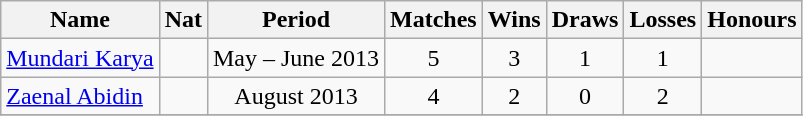<table class="wikitable">
<tr>
<th>Name</th>
<th>Nat</th>
<th>Period</th>
<th>Matches</th>
<th>Wins</th>
<th>Draws</th>
<th>Losses</th>
<th>Honours</th>
</tr>
<tr>
<td><a href='#'>Mundari Karya</a></td>
<td align="center"></td>
<td align="center">May – June 2013</td>
<td align="center">5</td>
<td align="center">3</td>
<td align="center">1</td>
<td align="center">1</td>
<td></td>
</tr>
<tr>
<td><a href='#'>Zaenal Abidin</a></td>
<td align="center"></td>
<td align="center">August 2013</td>
<td align="center">4</td>
<td align="center">2</td>
<td align="center">0</td>
<td align="center">2</td>
<td></td>
</tr>
<tr>
</tr>
</table>
